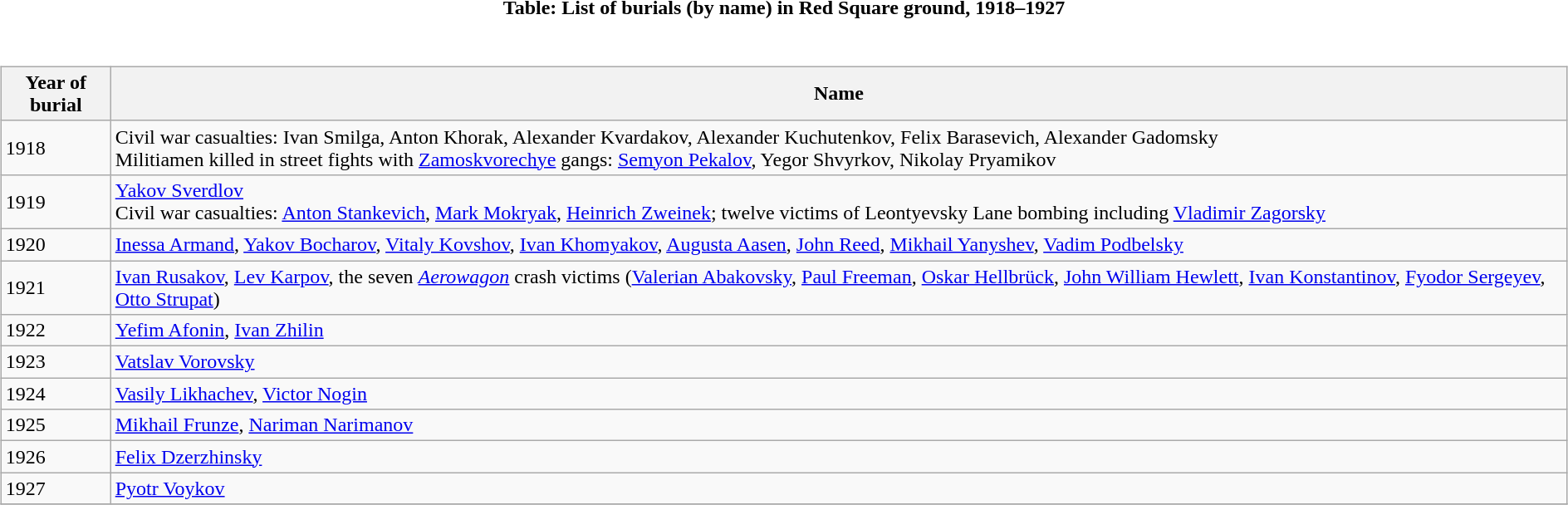<table class="toccolours collapsible collapsed" width="100%">
<tr>
<th>Table: List of burials (by name) in Red Square ground, 1918–1927</th>
</tr>
<tr>
<td><br><table class="wikitable sortable" width="100%">
<tr>
<th width="7%">Year of<br>burial</th>
<th>Name</th>
</tr>
<tr>
<td>1918</td>
<td>Civil war casualties: Ivan Smilga, Anton Khorak, Alexander Kvardakov, Alexander Kuchutenkov, Felix Barasevich, Alexander Gadomsky<br>Militiamen killed in street fights with <a href='#'>Zamoskvorechye</a> gangs: <a href='#'>Semyon Pekalov</a>, Yegor Shvyrkov, Nikolay Pryamikov</td>
</tr>
<tr>
<td>1919</td>
<td><a href='#'>Yakov Sverdlov</a><br>Civil war casualties: <a href='#'>Anton Stankevich</a>, <a href='#'>Mark Mokryak</a>, <a href='#'>Heinrich Zweinek</a>; twelve victims of Leontyevsky Lane bombing including <a href='#'>Vladimir Zagorsky</a></td>
</tr>
<tr>
<td>1920</td>
<td><a href='#'>Inessa Armand</a>, <a href='#'>Yakov Bocharov</a>, <a href='#'>Vitaly Kovshov</a>, <a href='#'>Ivan Khomyakov</a>, <a href='#'>Augusta Aasen</a>, <a href='#'>John Reed</a>, <a href='#'>Mikhail Yanyshev</a>, <a href='#'>Vadim Podbelsky</a></td>
</tr>
<tr>
<td>1921</td>
<td><a href='#'>Ivan Rusakov</a>, <a href='#'>Lev Karpov</a>, the seven <em><a href='#'>Aerowagon</a></em> crash victims (<a href='#'>Valerian Abakovsky</a>, <a href='#'>Paul Freeman</a>, <a href='#'>Oskar Hellbrück</a>, <a href='#'>John William Hewlett</a>, <a href='#'>Ivan Konstantinov</a>, <a href='#'>Fyodor Sergeyev</a>, <a href='#'>Otto Strupat</a>)</td>
</tr>
<tr>
<td>1922</td>
<td><a href='#'>Yefim Afonin</a>, <a href='#'>Ivan Zhilin</a></td>
</tr>
<tr>
<td>1923</td>
<td><a href='#'>Vatslav Vorovsky</a></td>
</tr>
<tr>
<td>1924</td>
<td><a href='#'>Vasily Likhachev</a>, <a href='#'>Victor Nogin</a></td>
</tr>
<tr>
<td>1925</td>
<td><a href='#'>Mikhail Frunze</a>, <a href='#'>Nariman Narimanov</a></td>
</tr>
<tr>
<td>1926</td>
<td><a href='#'>Felix Dzerzhinsky</a></td>
</tr>
<tr>
<td>1927</td>
<td><a href='#'>Pyotr Voykov</a></td>
</tr>
<tr>
</tr>
</table>
</td>
</tr>
</table>
